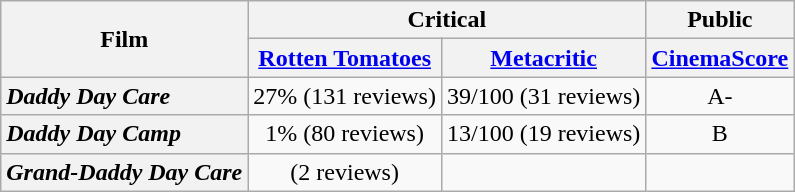<table class="wikitable plainrowheaders sortable" style="text-align: center;">
<tr>
<th scope="col" rowspan="2">Film</th>
<th scope="col" colspan="2">Critical</th>
<th colspan="2" scope="col">Public</th>
</tr>
<tr>
<th scope="col"><a href='#'>Rotten Tomatoes</a></th>
<th scope="col"><a href='#'>Metacritic</a></th>
<th scope="col"><a href='#'>CinemaScore</a></th>
</tr>
<tr>
<th style="text-align: left;"><em>Daddy Day Care</em></th>
<td>27% (131 reviews)</td>
<td>39/100 (31 reviews)</td>
<td>A-</td>
</tr>
<tr>
<th style="text-align: left;"><em>Daddy Day Camp</em></th>
<td>1% (80 reviews)</td>
<td>13/100 (19 reviews)</td>
<td>B</td>
</tr>
<tr>
<th style="text-align: left;"><em>Grand-Daddy Day Care</em></th>
<td>(2 reviews)</td>
<td></td>
<td></td>
</tr>
</table>
